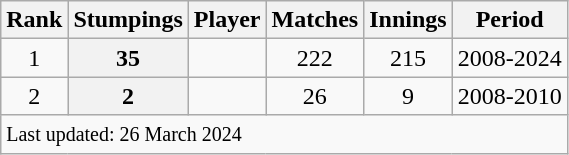<table class="wikitable">
<tr>
<th>Rank</th>
<th>Stumpings</th>
<th>Player</th>
<th>Matches</th>
<th>Innings</th>
<th>Period</th>
</tr>
<tr>
<td align=center>1</td>
<th scope=row style=text-align:center;>35</th>
<td></td>
<td align=center>222</td>
<td align=center>215</td>
<td>2008-2024</td>
</tr>
<tr>
<td align=center>2</td>
<th scope=row style=text-align:center;>2</th>
<td></td>
<td align=center>26</td>
<td align=center>9</td>
<td>2008-2010</td>
</tr>
<tr class=sortbottom>
<td colspan=6><small>Last updated: 26 March 2024</small></td>
</tr>
</table>
